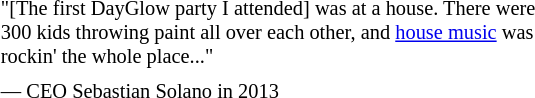<table class="toccolours" style="float: right; margin-left: 1em; margin-right: 0em; font-size: 85%; background:offwhite; color:black; width:28em; max-width: 40%;" cellspacing="5">
<tr>
<td style="text-align: left;">"[The first DayGlow party I attended] was at a house. There were 300 kids throwing paint all over each other, and <a href='#'>house music</a> was rockin' the whole place..."</td>
</tr>
<tr>
<td style="text-align: left;">— CEO Sebastian Solano in 2013</td>
</tr>
</table>
